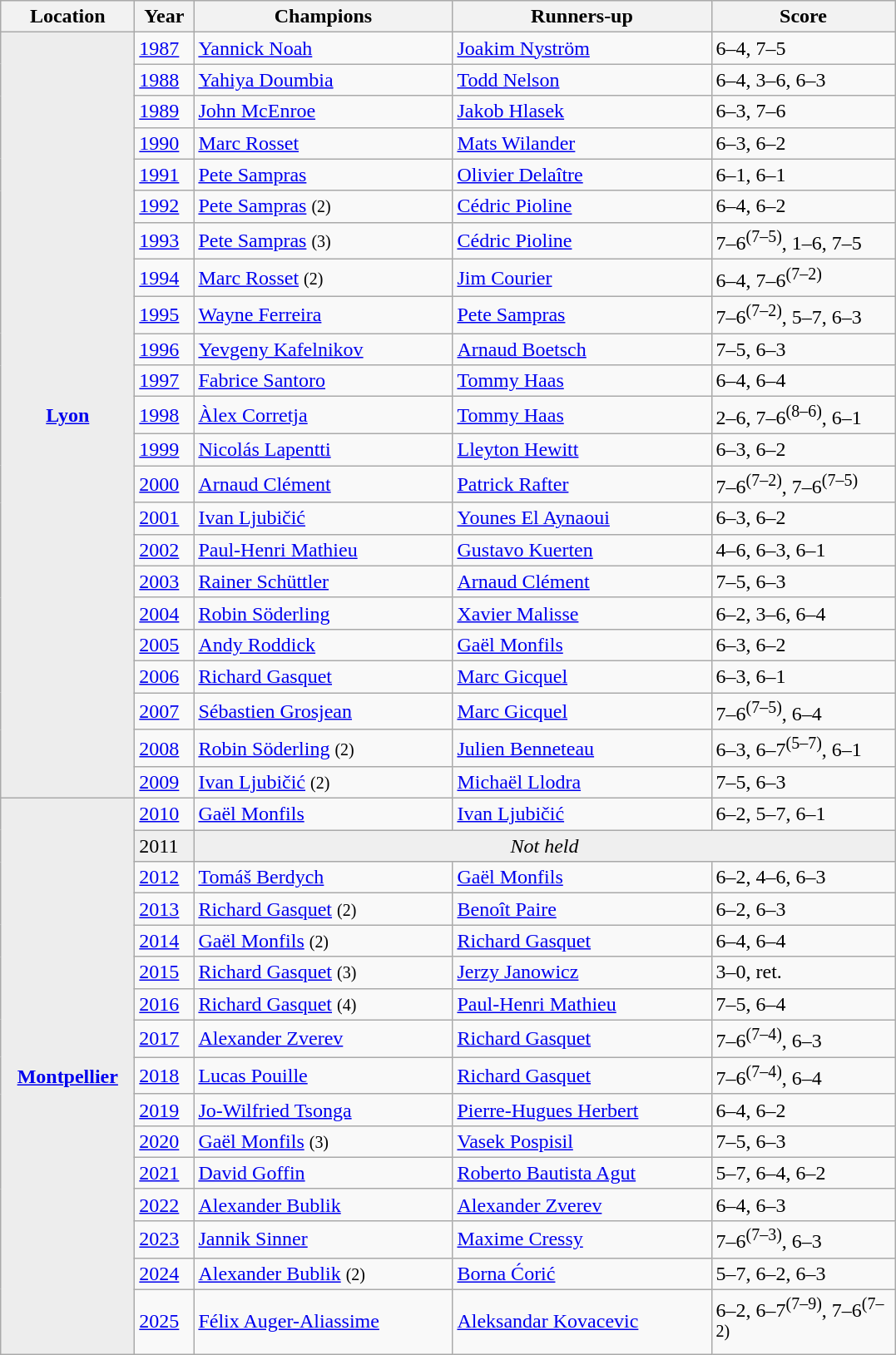<table class="wikitable">
<tr>
<th style="width:100px">Location</th>
<th style="width:40px">Year</th>
<th style="width:200px">Champions</th>
<th style="width:200px">Runners-up</th>
<th style="width:140px" class="unsortable">Score</th>
</tr>
<tr>
<th rowspan="23" style="background:#ededed"><a href='#'>Lyon</a></th>
<td><a href='#'>1987</a></td>
<td>  <a href='#'>Yannick Noah</a></td>
<td>  <a href='#'>Joakim Nyström</a></td>
<td>6–4, 7–5</td>
</tr>
<tr>
<td><a href='#'>1988</a></td>
<td> <a href='#'>Yahiya Doumbia</a></td>
<td> <a href='#'>Todd Nelson</a></td>
<td>6–4, 3–6, 6–3</td>
</tr>
<tr>
<td><a href='#'>1989</a></td>
<td> <a href='#'>John McEnroe</a></td>
<td> <a href='#'>Jakob Hlasek</a></td>
<td>6–3, 7–6</td>
</tr>
<tr>
<td><a href='#'>1990</a></td>
<td> <a href='#'>Marc Rosset</a></td>
<td> <a href='#'>Mats Wilander</a></td>
<td>6–3, 6–2</td>
</tr>
<tr>
<td><a href='#'>1991</a></td>
<td> <a href='#'>Pete Sampras</a></td>
<td> <a href='#'>Olivier Delaître</a></td>
<td>6–1, 6–1</td>
</tr>
<tr>
<td><a href='#'>1992</a></td>
<td> <a href='#'>Pete Sampras</a> <small>(2)</small></td>
<td> <a href='#'>Cédric Pioline</a></td>
<td>6–4, 6–2</td>
</tr>
<tr>
<td><a href='#'>1993</a></td>
<td> <a href='#'>Pete Sampras</a> <small>(3)</small></td>
<td> <a href='#'>Cédric Pioline</a></td>
<td>7–6<sup>(7–5)</sup>, 1–6, 7–5</td>
</tr>
<tr>
<td><a href='#'>1994</a></td>
<td> <a href='#'>Marc Rosset</a> <small>(2)</small></td>
<td> <a href='#'>Jim Courier</a></td>
<td>6–4, 7–6<sup>(7–2)</sup></td>
</tr>
<tr>
<td><a href='#'>1995</a></td>
<td> <a href='#'>Wayne Ferreira</a></td>
<td> <a href='#'>Pete Sampras</a></td>
<td>7–6<sup>(7–2)</sup>, 5–7, 6–3</td>
</tr>
<tr>
<td><a href='#'>1996</a></td>
<td> <a href='#'>Yevgeny Kafelnikov</a></td>
<td> <a href='#'>Arnaud Boetsch</a></td>
<td>7–5, 6–3</td>
</tr>
<tr>
<td><a href='#'>1997</a></td>
<td> <a href='#'>Fabrice Santoro</a></td>
<td> <a href='#'>Tommy Haas</a></td>
<td>6–4, 6–4</td>
</tr>
<tr>
<td><a href='#'>1998</a></td>
<td> <a href='#'>Àlex Corretja</a></td>
<td> <a href='#'>Tommy Haas</a></td>
<td>2–6, 7–6<sup>(8–6)</sup>, 6–1</td>
</tr>
<tr>
<td><a href='#'>1999</a></td>
<td> <a href='#'>Nicolás Lapentti</a></td>
<td> <a href='#'>Lleyton Hewitt</a></td>
<td>6–3, 6–2</td>
</tr>
<tr>
<td><a href='#'>2000</a></td>
<td> <a href='#'>Arnaud Clément</a></td>
<td> <a href='#'>Patrick Rafter</a></td>
<td>7–6<sup>(7–2)</sup>, 7–6<sup>(7–5)</sup></td>
</tr>
<tr>
<td><a href='#'>2001</a></td>
<td> <a href='#'>Ivan Ljubičić</a></td>
<td> <a href='#'>Younes El Aynaoui</a></td>
<td>6–3, 6–2</td>
</tr>
<tr>
<td><a href='#'>2002</a></td>
<td> <a href='#'>Paul-Henri Mathieu</a></td>
<td> <a href='#'>Gustavo Kuerten</a></td>
<td>4–6, 6–3, 6–1</td>
</tr>
<tr>
<td><a href='#'>2003</a></td>
<td> <a href='#'>Rainer Schüttler</a></td>
<td> <a href='#'>Arnaud Clément</a></td>
<td>7–5, 6–3</td>
</tr>
<tr>
<td><a href='#'>2004</a></td>
<td> <a href='#'>Robin Söderling</a></td>
<td> <a href='#'>Xavier Malisse</a></td>
<td>6–2, 3–6, 6–4</td>
</tr>
<tr>
<td><a href='#'>2005</a></td>
<td> <a href='#'>Andy Roddick</a></td>
<td> <a href='#'>Gaël Monfils</a></td>
<td>6–3, 6–2</td>
</tr>
<tr>
<td><a href='#'>2006</a></td>
<td> <a href='#'>Richard Gasquet</a></td>
<td> <a href='#'>Marc Gicquel</a></td>
<td>6–3, 6–1</td>
</tr>
<tr>
<td><a href='#'>2007</a></td>
<td> <a href='#'>Sébastien Grosjean</a></td>
<td> <a href='#'>Marc Gicquel</a></td>
<td>7–6<sup>(7–5)</sup>, 6–4</td>
</tr>
<tr>
<td><a href='#'>2008</a></td>
<td> <a href='#'>Robin Söderling</a> <small>(2)</small></td>
<td> <a href='#'>Julien Benneteau</a></td>
<td>6–3, 6–7<sup>(5–7)</sup>, 6–1</td>
</tr>
<tr>
<td><a href='#'>2009</a></td>
<td> <a href='#'>Ivan Ljubičić</a> <small>(2)</small></td>
<td> <a href='#'>Michaël Llodra</a></td>
<td>7–5, 6–3</td>
</tr>
<tr>
<th rowspan="16" style="background:#ededed"><a href='#'>Montpellier</a></th>
<td><a href='#'>2010</a></td>
<td> <a href='#'>Gaël Monfils</a></td>
<td> <a href='#'>Ivan Ljubičić</a></td>
<td>6–2, 5–7, 6–1</td>
</tr>
<tr>
<td style="background:#efefef">2011</td>
<td colspan=3 align=center style="background:#efefef"><em>Not held</em></td>
</tr>
<tr>
<td><a href='#'>2012</a></td>
<td> <a href='#'>Tomáš Berdych</a></td>
<td> <a href='#'>Gaël Monfils</a></td>
<td>6–2, 4–6, 6–3</td>
</tr>
<tr>
<td><a href='#'>2013</a></td>
<td> <a href='#'>Richard Gasquet</a> <small>(2)</small></td>
<td> <a href='#'>Benoît Paire</a></td>
<td>6–2, 6–3</td>
</tr>
<tr>
<td><a href='#'>2014</a></td>
<td> <a href='#'>Gaël Monfils</a> <small>(2)</small></td>
<td> <a href='#'>Richard Gasquet</a></td>
<td>6–4, 6–4</td>
</tr>
<tr>
<td><a href='#'>2015</a></td>
<td> <a href='#'>Richard Gasquet</a> <small>(3)</small></td>
<td> <a href='#'>Jerzy Janowicz</a></td>
<td>3–0, ret.</td>
</tr>
<tr>
<td><a href='#'>2016</a></td>
<td> <a href='#'>Richard Gasquet</a> <small>(4)</small></td>
<td> <a href='#'>Paul-Henri Mathieu</a></td>
<td>7–5, 6–4</td>
</tr>
<tr>
<td><a href='#'>2017</a></td>
<td> <a href='#'>Alexander Zverev</a></td>
<td> <a href='#'>Richard Gasquet</a></td>
<td>7–6<sup>(7–4)</sup>, 6–3</td>
</tr>
<tr>
<td><a href='#'>2018</a></td>
<td> <a href='#'>Lucas Pouille</a></td>
<td> <a href='#'>Richard Gasquet</a></td>
<td>7–6<sup>(7–4)</sup>, 6–4</td>
</tr>
<tr>
<td><a href='#'>2019</a></td>
<td> <a href='#'>Jo-Wilfried Tsonga</a></td>
<td> <a href='#'>Pierre-Hugues Herbert</a></td>
<td>6–4, 6–2</td>
</tr>
<tr>
<td><a href='#'>2020</a></td>
<td> <a href='#'>Gaël Monfils</a> <small>(3)</small></td>
<td> <a href='#'>Vasek Pospisil</a></td>
<td>7–5, 6–3</td>
</tr>
<tr>
<td><a href='#'>2021</a></td>
<td> <a href='#'>David Goffin</a></td>
<td> <a href='#'>Roberto Bautista Agut</a></td>
<td>5–7, 6–4, 6–2</td>
</tr>
<tr>
<td><a href='#'>2022</a></td>
<td> <a href='#'>Alexander Bublik</a></td>
<td> <a href='#'>Alexander Zverev</a></td>
<td>6–4, 6–3</td>
</tr>
<tr>
<td><a href='#'>2023</a></td>
<td> <a href='#'>Jannik Sinner</a></td>
<td> <a href='#'>Maxime Cressy</a></td>
<td>7–6<sup>(7–3)</sup>, 6–3</td>
</tr>
<tr>
<td><a href='#'>2024</a></td>
<td> <a href='#'>Alexander Bublik</a> <small>(2)</small></td>
<td> <a href='#'>Borna Ćorić</a></td>
<td>5–7, 6–2, 6–3</td>
</tr>
<tr>
<td><a href='#'>2025</a></td>
<td> <a href='#'>Félix Auger-Aliassime</a></td>
<td> <a href='#'>Aleksandar Kovacevic</a></td>
<td>6–2, 6–7<sup>(7–9)</sup>, 7–6<sup>(7–2)</sup></td>
</tr>
</table>
